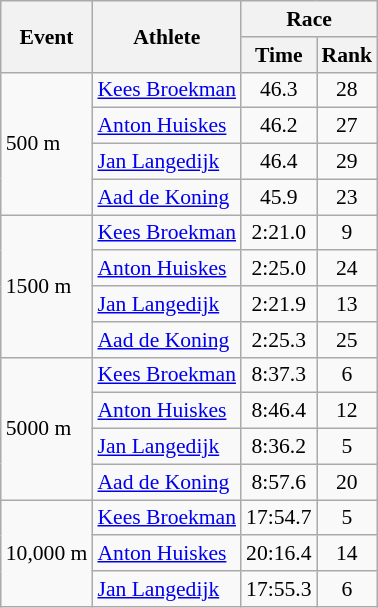<table class="wikitable" border="1" style="font-size:90%">
<tr>
<th rowspan=2>Event</th>
<th rowspan=2>Athlete</th>
<th colspan=2>Race</th>
</tr>
<tr>
<th>Time</th>
<th>Rank</th>
</tr>
<tr>
<td rowspan=4>500 m</td>
<td><a href='#'>Kees Broekman</a></td>
<td align=center>46.3</td>
<td align=center>28</td>
</tr>
<tr>
<td><a href='#'>Anton Huiskes</a></td>
<td align=center>46.2</td>
<td align=center>27</td>
</tr>
<tr>
<td><a href='#'>Jan Langedijk</a></td>
<td align=center>46.4</td>
<td align=center>29</td>
</tr>
<tr>
<td><a href='#'>Aad de Koning</a></td>
<td align=center>45.9</td>
<td align=center>23</td>
</tr>
<tr>
<td rowspan=4>1500 m</td>
<td><a href='#'>Kees Broekman</a></td>
<td align=center>2:21.0</td>
<td align=center>9</td>
</tr>
<tr>
<td><a href='#'>Anton Huiskes</a></td>
<td align=center>2:25.0</td>
<td align=center>24</td>
</tr>
<tr>
<td><a href='#'>Jan Langedijk</a></td>
<td align=center>2:21.9</td>
<td align=center>13</td>
</tr>
<tr>
<td><a href='#'>Aad de Koning</a></td>
<td align=center>2:25.3</td>
<td align=center>25</td>
</tr>
<tr>
<td rowspan=4>5000 m</td>
<td><a href='#'>Kees Broekman</a></td>
<td align=center>8:37.3</td>
<td align=center>6</td>
</tr>
<tr>
<td><a href='#'>Anton Huiskes</a></td>
<td align=center>8:46.4</td>
<td align=center>12</td>
</tr>
<tr>
<td><a href='#'>Jan Langedijk</a></td>
<td align=center>8:36.2</td>
<td align=center>5</td>
</tr>
<tr>
<td><a href='#'>Aad de Koning</a></td>
<td align=center>8:57.6</td>
<td align=center>20</td>
</tr>
<tr>
<td rowspan=3>10,000 m</td>
<td><a href='#'>Kees Broekman</a></td>
<td align=center>17:54.7</td>
<td align=center>5</td>
</tr>
<tr>
<td><a href='#'>Anton Huiskes</a></td>
<td align=center>20:16.4</td>
<td align=center>14</td>
</tr>
<tr>
<td><a href='#'>Jan Langedijk</a></td>
<td align=center>17:55.3</td>
<td align=center>6</td>
</tr>
</table>
